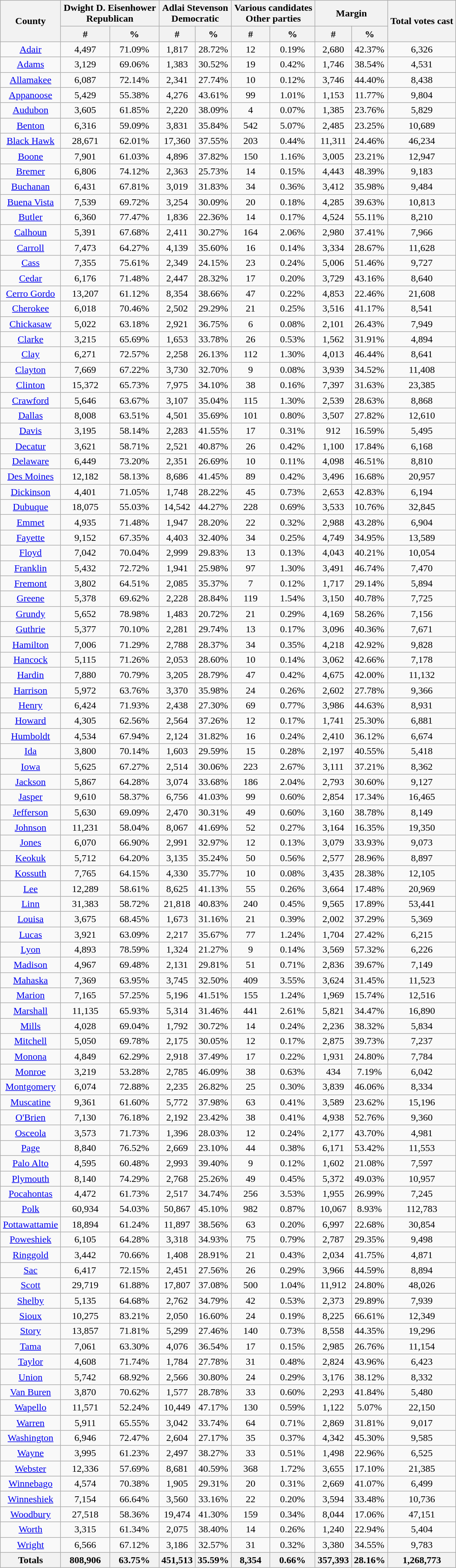<table class="wikitable sortable" width="60%">
<tr>
<th style="text-align:center;" rowspan="2">County</th>
<th style="text-align:center;" colspan="2">Dwight D. Eisenhower<br>Republican</th>
<th style="text-align:center;" colspan="2">Adlai Stevenson<br>Democratic</th>
<th style="text-align:center;" colspan="2">Various candidates<br>Other parties</th>
<th style="text-align:center;" colspan="2">Margin</th>
<th style="text-align:center;" rowspan="2">Total votes cast</th>
</tr>
<tr>
<th data-sort-type="number">#</th>
<th data-sort-type="number">%</th>
<th data-sort-type="number">#</th>
<th data-sort-type="number">%</th>
<th data-sort-type="number">#</th>
<th data-sort-type="number">%</th>
<th data-sort-type="number">#</th>
<th data-sort-type="number">%</th>
</tr>
<tr style="text-align:center;">
<td><a href='#'>Adair</a></td>
<td>4,497</td>
<td>71.09%</td>
<td>1,817</td>
<td>28.72%</td>
<td>12</td>
<td>0.19%</td>
<td>2,680</td>
<td>42.37%</td>
<td>6,326</td>
</tr>
<tr style="text-align:center;">
<td><a href='#'>Adams</a></td>
<td>3,129</td>
<td>69.06%</td>
<td>1,383</td>
<td>30.52%</td>
<td>19</td>
<td>0.42%</td>
<td>1,746</td>
<td>38.54%</td>
<td>4,531</td>
</tr>
<tr style="text-align:center;">
<td><a href='#'>Allamakee</a></td>
<td>6,087</td>
<td>72.14%</td>
<td>2,341</td>
<td>27.74%</td>
<td>10</td>
<td>0.12%</td>
<td>3,746</td>
<td>44.40%</td>
<td>8,438</td>
</tr>
<tr style="text-align:center;">
<td><a href='#'>Appanoose</a></td>
<td>5,429</td>
<td>55.38%</td>
<td>4,276</td>
<td>43.61%</td>
<td>99</td>
<td>1.01%</td>
<td>1,153</td>
<td>11.77%</td>
<td>9,804</td>
</tr>
<tr style="text-align:center;">
<td><a href='#'>Audubon</a></td>
<td>3,605</td>
<td>61.85%</td>
<td>2,220</td>
<td>38.09%</td>
<td>4</td>
<td>0.07%</td>
<td>1,385</td>
<td>23.76%</td>
<td>5,829</td>
</tr>
<tr style="text-align:center;">
<td><a href='#'>Benton</a></td>
<td>6,316</td>
<td>59.09%</td>
<td>3,831</td>
<td>35.84%</td>
<td>542</td>
<td>5.07%</td>
<td>2,485</td>
<td>23.25%</td>
<td>10,689</td>
</tr>
<tr style="text-align:center;">
<td><a href='#'>Black Hawk</a></td>
<td>28,671</td>
<td>62.01%</td>
<td>17,360</td>
<td>37.55%</td>
<td>203</td>
<td>0.44%</td>
<td>11,311</td>
<td>24.46%</td>
<td>46,234</td>
</tr>
<tr style="text-align:center;">
<td><a href='#'>Boone</a></td>
<td>7,901</td>
<td>61.03%</td>
<td>4,896</td>
<td>37.82%</td>
<td>150</td>
<td>1.16%</td>
<td>3,005</td>
<td>23.21%</td>
<td>12,947</td>
</tr>
<tr style="text-align:center;">
<td><a href='#'>Bremer</a></td>
<td>6,806</td>
<td>74.12%</td>
<td>2,363</td>
<td>25.73%</td>
<td>14</td>
<td>0.15%</td>
<td>4,443</td>
<td>48.39%</td>
<td>9,183</td>
</tr>
<tr style="text-align:center;">
<td><a href='#'>Buchanan</a></td>
<td>6,431</td>
<td>67.81%</td>
<td>3,019</td>
<td>31.83%</td>
<td>34</td>
<td>0.36%</td>
<td>3,412</td>
<td>35.98%</td>
<td>9,484</td>
</tr>
<tr style="text-align:center;">
<td><a href='#'>Buena Vista</a></td>
<td>7,539</td>
<td>69.72%</td>
<td>3,254</td>
<td>30.09%</td>
<td>20</td>
<td>0.18%</td>
<td>4,285</td>
<td>39.63%</td>
<td>10,813</td>
</tr>
<tr style="text-align:center;">
<td><a href='#'>Butler</a></td>
<td>6,360</td>
<td>77.47%</td>
<td>1,836</td>
<td>22.36%</td>
<td>14</td>
<td>0.17%</td>
<td>4,524</td>
<td>55.11%</td>
<td>8,210</td>
</tr>
<tr style="text-align:center;">
<td><a href='#'>Calhoun</a></td>
<td>5,391</td>
<td>67.68%</td>
<td>2,411</td>
<td>30.27%</td>
<td>164</td>
<td>2.06%</td>
<td>2,980</td>
<td>37.41%</td>
<td>7,966</td>
</tr>
<tr style="text-align:center;">
<td><a href='#'>Carroll</a></td>
<td>7,473</td>
<td>64.27%</td>
<td>4,139</td>
<td>35.60%</td>
<td>16</td>
<td>0.14%</td>
<td>3,334</td>
<td>28.67%</td>
<td>11,628</td>
</tr>
<tr style="text-align:center;">
<td><a href='#'>Cass</a></td>
<td>7,355</td>
<td>75.61%</td>
<td>2,349</td>
<td>24.15%</td>
<td>23</td>
<td>0.24%</td>
<td>5,006</td>
<td>51.46%</td>
<td>9,727</td>
</tr>
<tr style="text-align:center;">
<td><a href='#'>Cedar</a></td>
<td>6,176</td>
<td>71.48%</td>
<td>2,447</td>
<td>28.32%</td>
<td>17</td>
<td>0.20%</td>
<td>3,729</td>
<td>43.16%</td>
<td>8,640</td>
</tr>
<tr style="text-align:center;">
<td><a href='#'>Cerro Gordo</a></td>
<td>13,207</td>
<td>61.12%</td>
<td>8,354</td>
<td>38.66%</td>
<td>47</td>
<td>0.22%</td>
<td>4,853</td>
<td>22.46%</td>
<td>21,608</td>
</tr>
<tr style="text-align:center;">
<td><a href='#'>Cherokee</a></td>
<td>6,018</td>
<td>70.46%</td>
<td>2,502</td>
<td>29.29%</td>
<td>21</td>
<td>0.25%</td>
<td>3,516</td>
<td>41.17%</td>
<td>8,541</td>
</tr>
<tr style="text-align:center;">
<td><a href='#'>Chickasaw</a></td>
<td>5,022</td>
<td>63.18%</td>
<td>2,921</td>
<td>36.75%</td>
<td>6</td>
<td>0.08%</td>
<td>2,101</td>
<td>26.43%</td>
<td>7,949</td>
</tr>
<tr style="text-align:center;">
<td><a href='#'>Clarke</a></td>
<td>3,215</td>
<td>65.69%</td>
<td>1,653</td>
<td>33.78%</td>
<td>26</td>
<td>0.53%</td>
<td>1,562</td>
<td>31.91%</td>
<td>4,894</td>
</tr>
<tr style="text-align:center;">
<td><a href='#'>Clay</a></td>
<td>6,271</td>
<td>72.57%</td>
<td>2,258</td>
<td>26.13%</td>
<td>112</td>
<td>1.30%</td>
<td>4,013</td>
<td>46.44%</td>
<td>8,641</td>
</tr>
<tr style="text-align:center;">
<td><a href='#'>Clayton</a></td>
<td>7,669</td>
<td>67.22%</td>
<td>3,730</td>
<td>32.70%</td>
<td>9</td>
<td>0.08%</td>
<td>3,939</td>
<td>34.52%</td>
<td>11,408</td>
</tr>
<tr style="text-align:center;">
<td><a href='#'>Clinton</a></td>
<td>15,372</td>
<td>65.73%</td>
<td>7,975</td>
<td>34.10%</td>
<td>38</td>
<td>0.16%</td>
<td>7,397</td>
<td>31.63%</td>
<td>23,385</td>
</tr>
<tr style="text-align:center;">
<td><a href='#'>Crawford</a></td>
<td>5,646</td>
<td>63.67%</td>
<td>3,107</td>
<td>35.04%</td>
<td>115</td>
<td>1.30%</td>
<td>2,539</td>
<td>28.63%</td>
<td>8,868</td>
</tr>
<tr style="text-align:center;">
<td><a href='#'>Dallas</a></td>
<td>8,008</td>
<td>63.51%</td>
<td>4,501</td>
<td>35.69%</td>
<td>101</td>
<td>0.80%</td>
<td>3,507</td>
<td>27.82%</td>
<td>12,610</td>
</tr>
<tr style="text-align:center;">
<td><a href='#'>Davis</a></td>
<td>3,195</td>
<td>58.14%</td>
<td>2,283</td>
<td>41.55%</td>
<td>17</td>
<td>0.31%</td>
<td>912</td>
<td>16.59%</td>
<td>5,495</td>
</tr>
<tr style="text-align:center;">
<td><a href='#'>Decatur</a></td>
<td>3,621</td>
<td>58.71%</td>
<td>2,521</td>
<td>40.87%</td>
<td>26</td>
<td>0.42%</td>
<td>1,100</td>
<td>17.84%</td>
<td>6,168</td>
</tr>
<tr style="text-align:center;">
<td><a href='#'>Delaware</a></td>
<td>6,449</td>
<td>73.20%</td>
<td>2,351</td>
<td>26.69%</td>
<td>10</td>
<td>0.11%</td>
<td>4,098</td>
<td>46.51%</td>
<td>8,810</td>
</tr>
<tr style="text-align:center;">
<td><a href='#'>Des Moines</a></td>
<td>12,182</td>
<td>58.13%</td>
<td>8,686</td>
<td>41.45%</td>
<td>89</td>
<td>0.42%</td>
<td>3,496</td>
<td>16.68%</td>
<td>20,957</td>
</tr>
<tr style="text-align:center;">
<td><a href='#'>Dickinson</a></td>
<td>4,401</td>
<td>71.05%</td>
<td>1,748</td>
<td>28.22%</td>
<td>45</td>
<td>0.73%</td>
<td>2,653</td>
<td>42.83%</td>
<td>6,194</td>
</tr>
<tr style="text-align:center;">
<td><a href='#'>Dubuque</a></td>
<td>18,075</td>
<td>55.03%</td>
<td>14,542</td>
<td>44.27%</td>
<td>228</td>
<td>0.69%</td>
<td>3,533</td>
<td>10.76%</td>
<td>32,845</td>
</tr>
<tr style="text-align:center;">
<td><a href='#'>Emmet</a></td>
<td>4,935</td>
<td>71.48%</td>
<td>1,947</td>
<td>28.20%</td>
<td>22</td>
<td>0.32%</td>
<td>2,988</td>
<td>43.28%</td>
<td>6,904</td>
</tr>
<tr style="text-align:center;">
<td><a href='#'>Fayette</a></td>
<td>9,152</td>
<td>67.35%</td>
<td>4,403</td>
<td>32.40%</td>
<td>34</td>
<td>0.25%</td>
<td>4,749</td>
<td>34.95%</td>
<td>13,589</td>
</tr>
<tr style="text-align:center;">
<td><a href='#'>Floyd</a></td>
<td>7,042</td>
<td>70.04%</td>
<td>2,999</td>
<td>29.83%</td>
<td>13</td>
<td>0.13%</td>
<td>4,043</td>
<td>40.21%</td>
<td>10,054</td>
</tr>
<tr style="text-align:center;">
<td><a href='#'>Franklin</a></td>
<td>5,432</td>
<td>72.72%</td>
<td>1,941</td>
<td>25.98%</td>
<td>97</td>
<td>1.30%</td>
<td>3,491</td>
<td>46.74%</td>
<td>7,470</td>
</tr>
<tr style="text-align:center;">
<td><a href='#'>Fremont</a></td>
<td>3,802</td>
<td>64.51%</td>
<td>2,085</td>
<td>35.37%</td>
<td>7</td>
<td>0.12%</td>
<td>1,717</td>
<td>29.14%</td>
<td>5,894</td>
</tr>
<tr style="text-align:center;">
<td><a href='#'>Greene</a></td>
<td>5,378</td>
<td>69.62%</td>
<td>2,228</td>
<td>28.84%</td>
<td>119</td>
<td>1.54%</td>
<td>3,150</td>
<td>40.78%</td>
<td>7,725</td>
</tr>
<tr style="text-align:center;">
<td><a href='#'>Grundy</a></td>
<td>5,652</td>
<td>78.98%</td>
<td>1,483</td>
<td>20.72%</td>
<td>21</td>
<td>0.29%</td>
<td>4,169</td>
<td>58.26%</td>
<td>7,156</td>
</tr>
<tr style="text-align:center;">
<td><a href='#'>Guthrie</a></td>
<td>5,377</td>
<td>70.10%</td>
<td>2,281</td>
<td>29.74%</td>
<td>13</td>
<td>0.17%</td>
<td>3,096</td>
<td>40.36%</td>
<td>7,671</td>
</tr>
<tr style="text-align:center;">
<td><a href='#'>Hamilton</a></td>
<td>7,006</td>
<td>71.29%</td>
<td>2,788</td>
<td>28.37%</td>
<td>34</td>
<td>0.35%</td>
<td>4,218</td>
<td>42.92%</td>
<td>9,828</td>
</tr>
<tr style="text-align:center;">
<td><a href='#'>Hancock</a></td>
<td>5,115</td>
<td>71.26%</td>
<td>2,053</td>
<td>28.60%</td>
<td>10</td>
<td>0.14%</td>
<td>3,062</td>
<td>42.66%</td>
<td>7,178</td>
</tr>
<tr style="text-align:center;">
<td><a href='#'>Hardin</a></td>
<td>7,880</td>
<td>70.79%</td>
<td>3,205</td>
<td>28.79%</td>
<td>47</td>
<td>0.42%</td>
<td>4,675</td>
<td>42.00%</td>
<td>11,132</td>
</tr>
<tr style="text-align:center;">
<td><a href='#'>Harrison</a></td>
<td>5,972</td>
<td>63.76%</td>
<td>3,370</td>
<td>35.98%</td>
<td>24</td>
<td>0.26%</td>
<td>2,602</td>
<td>27.78%</td>
<td>9,366</td>
</tr>
<tr style="text-align:center;">
<td><a href='#'>Henry</a></td>
<td>6,424</td>
<td>71.93%</td>
<td>2,438</td>
<td>27.30%</td>
<td>69</td>
<td>0.77%</td>
<td>3,986</td>
<td>44.63%</td>
<td>8,931</td>
</tr>
<tr style="text-align:center;">
<td><a href='#'>Howard</a></td>
<td>4,305</td>
<td>62.56%</td>
<td>2,564</td>
<td>37.26%</td>
<td>12</td>
<td>0.17%</td>
<td>1,741</td>
<td>25.30%</td>
<td>6,881</td>
</tr>
<tr style="text-align:center;">
<td><a href='#'>Humboldt</a></td>
<td>4,534</td>
<td>67.94%</td>
<td>2,124</td>
<td>31.82%</td>
<td>16</td>
<td>0.24%</td>
<td>2,410</td>
<td>36.12%</td>
<td>6,674</td>
</tr>
<tr style="text-align:center;">
<td><a href='#'>Ida</a></td>
<td>3,800</td>
<td>70.14%</td>
<td>1,603</td>
<td>29.59%</td>
<td>15</td>
<td>0.28%</td>
<td>2,197</td>
<td>40.55%</td>
<td>5,418</td>
</tr>
<tr style="text-align:center;">
<td><a href='#'>Iowa</a></td>
<td>5,625</td>
<td>67.27%</td>
<td>2,514</td>
<td>30.06%</td>
<td>223</td>
<td>2.67%</td>
<td>3,111</td>
<td>37.21%</td>
<td>8,362</td>
</tr>
<tr style="text-align:center;">
<td><a href='#'>Jackson</a></td>
<td>5,867</td>
<td>64.28%</td>
<td>3,074</td>
<td>33.68%</td>
<td>186</td>
<td>2.04%</td>
<td>2,793</td>
<td>30.60%</td>
<td>9,127</td>
</tr>
<tr style="text-align:center;">
<td><a href='#'>Jasper</a></td>
<td>9,610</td>
<td>58.37%</td>
<td>6,756</td>
<td>41.03%</td>
<td>99</td>
<td>0.60%</td>
<td>2,854</td>
<td>17.34%</td>
<td>16,465</td>
</tr>
<tr style="text-align:center;">
<td><a href='#'>Jefferson</a></td>
<td>5,630</td>
<td>69.09%</td>
<td>2,470</td>
<td>30.31%</td>
<td>49</td>
<td>0.60%</td>
<td>3,160</td>
<td>38.78%</td>
<td>8,149</td>
</tr>
<tr style="text-align:center;">
<td><a href='#'>Johnson</a></td>
<td>11,231</td>
<td>58.04%</td>
<td>8,067</td>
<td>41.69%</td>
<td>52</td>
<td>0.27%</td>
<td>3,164</td>
<td>16.35%</td>
<td>19,350</td>
</tr>
<tr style="text-align:center;">
<td><a href='#'>Jones</a></td>
<td>6,070</td>
<td>66.90%</td>
<td>2,991</td>
<td>32.97%</td>
<td>12</td>
<td>0.13%</td>
<td>3,079</td>
<td>33.93%</td>
<td>9,073</td>
</tr>
<tr style="text-align:center;">
<td><a href='#'>Keokuk</a></td>
<td>5,712</td>
<td>64.20%</td>
<td>3,135</td>
<td>35.24%</td>
<td>50</td>
<td>0.56%</td>
<td>2,577</td>
<td>28.96%</td>
<td>8,897</td>
</tr>
<tr style="text-align:center;">
<td><a href='#'>Kossuth</a></td>
<td>7,765</td>
<td>64.15%</td>
<td>4,330</td>
<td>35.77%</td>
<td>10</td>
<td>0.08%</td>
<td>3,435</td>
<td>28.38%</td>
<td>12,105</td>
</tr>
<tr style="text-align:center;">
<td><a href='#'>Lee</a></td>
<td>12,289</td>
<td>58.61%</td>
<td>8,625</td>
<td>41.13%</td>
<td>55</td>
<td>0.26%</td>
<td>3,664</td>
<td>17.48%</td>
<td>20,969</td>
</tr>
<tr style="text-align:center;">
<td><a href='#'>Linn</a></td>
<td>31,383</td>
<td>58.72%</td>
<td>21,818</td>
<td>40.83%</td>
<td>240</td>
<td>0.45%</td>
<td>9,565</td>
<td>17.89%</td>
<td>53,441</td>
</tr>
<tr style="text-align:center;">
<td><a href='#'>Louisa</a></td>
<td>3,675</td>
<td>68.45%</td>
<td>1,673</td>
<td>31.16%</td>
<td>21</td>
<td>0.39%</td>
<td>2,002</td>
<td>37.29%</td>
<td>5,369</td>
</tr>
<tr style="text-align:center;">
<td><a href='#'>Lucas</a></td>
<td>3,921</td>
<td>63.09%</td>
<td>2,217</td>
<td>35.67%</td>
<td>77</td>
<td>1.24%</td>
<td>1,704</td>
<td>27.42%</td>
<td>6,215</td>
</tr>
<tr style="text-align:center;">
<td><a href='#'>Lyon</a></td>
<td>4,893</td>
<td>78.59%</td>
<td>1,324</td>
<td>21.27%</td>
<td>9</td>
<td>0.14%</td>
<td>3,569</td>
<td>57.32%</td>
<td>6,226</td>
</tr>
<tr style="text-align:center;">
<td><a href='#'>Madison</a></td>
<td>4,967</td>
<td>69.48%</td>
<td>2,131</td>
<td>29.81%</td>
<td>51</td>
<td>0.71%</td>
<td>2,836</td>
<td>39.67%</td>
<td>7,149</td>
</tr>
<tr style="text-align:center;">
<td><a href='#'>Mahaska</a></td>
<td>7,369</td>
<td>63.95%</td>
<td>3,745</td>
<td>32.50%</td>
<td>409</td>
<td>3.55%</td>
<td>3,624</td>
<td>31.45%</td>
<td>11,523</td>
</tr>
<tr style="text-align:center;">
<td><a href='#'>Marion</a></td>
<td>7,165</td>
<td>57.25%</td>
<td>5,196</td>
<td>41.51%</td>
<td>155</td>
<td>1.24%</td>
<td>1,969</td>
<td>15.74%</td>
<td>12,516</td>
</tr>
<tr style="text-align:center;">
<td><a href='#'>Marshall</a></td>
<td>11,135</td>
<td>65.93%</td>
<td>5,314</td>
<td>31.46%</td>
<td>441</td>
<td>2.61%</td>
<td>5,821</td>
<td>34.47%</td>
<td>16,890</td>
</tr>
<tr style="text-align:center;">
<td><a href='#'>Mills</a></td>
<td>4,028</td>
<td>69.04%</td>
<td>1,792</td>
<td>30.72%</td>
<td>14</td>
<td>0.24%</td>
<td>2,236</td>
<td>38.32%</td>
<td>5,834</td>
</tr>
<tr style="text-align:center;">
<td><a href='#'>Mitchell</a></td>
<td>5,050</td>
<td>69.78%</td>
<td>2,175</td>
<td>30.05%</td>
<td>12</td>
<td>0.17%</td>
<td>2,875</td>
<td>39.73%</td>
<td>7,237</td>
</tr>
<tr style="text-align:center;">
<td><a href='#'>Monona</a></td>
<td>4,849</td>
<td>62.29%</td>
<td>2,918</td>
<td>37.49%</td>
<td>17</td>
<td>0.22%</td>
<td>1,931</td>
<td>24.80%</td>
<td>7,784</td>
</tr>
<tr style="text-align:center;">
<td><a href='#'>Monroe</a></td>
<td>3,219</td>
<td>53.28%</td>
<td>2,785</td>
<td>46.09%</td>
<td>38</td>
<td>0.63%</td>
<td>434</td>
<td>7.19%</td>
<td>6,042</td>
</tr>
<tr style="text-align:center;">
<td><a href='#'>Montgomery</a></td>
<td>6,074</td>
<td>72.88%</td>
<td>2,235</td>
<td>26.82%</td>
<td>25</td>
<td>0.30%</td>
<td>3,839</td>
<td>46.06%</td>
<td>8,334</td>
</tr>
<tr style="text-align:center;">
<td><a href='#'>Muscatine</a></td>
<td>9,361</td>
<td>61.60%</td>
<td>5,772</td>
<td>37.98%</td>
<td>63</td>
<td>0.41%</td>
<td>3,589</td>
<td>23.62%</td>
<td>15,196</td>
</tr>
<tr style="text-align:center;">
<td><a href='#'>O'Brien</a></td>
<td>7,130</td>
<td>76.18%</td>
<td>2,192</td>
<td>23.42%</td>
<td>38</td>
<td>0.41%</td>
<td>4,938</td>
<td>52.76%</td>
<td>9,360</td>
</tr>
<tr style="text-align:center;">
<td><a href='#'>Osceola</a></td>
<td>3,573</td>
<td>71.73%</td>
<td>1,396</td>
<td>28.03%</td>
<td>12</td>
<td>0.24%</td>
<td>2,177</td>
<td>43.70%</td>
<td>4,981</td>
</tr>
<tr style="text-align:center;">
<td><a href='#'>Page</a></td>
<td>8,840</td>
<td>76.52%</td>
<td>2,669</td>
<td>23.10%</td>
<td>44</td>
<td>0.38%</td>
<td>6,171</td>
<td>53.42%</td>
<td>11,553</td>
</tr>
<tr style="text-align:center;">
<td><a href='#'>Palo Alto</a></td>
<td>4,595</td>
<td>60.48%</td>
<td>2,993</td>
<td>39.40%</td>
<td>9</td>
<td>0.12%</td>
<td>1,602</td>
<td>21.08%</td>
<td>7,597</td>
</tr>
<tr style="text-align:center;">
<td><a href='#'>Plymouth</a></td>
<td>8,140</td>
<td>74.29%</td>
<td>2,768</td>
<td>25.26%</td>
<td>49</td>
<td>0.45%</td>
<td>5,372</td>
<td>49.03%</td>
<td>10,957</td>
</tr>
<tr style="text-align:center;">
<td><a href='#'>Pocahontas</a></td>
<td>4,472</td>
<td>61.73%</td>
<td>2,517</td>
<td>34.74%</td>
<td>256</td>
<td>3.53%</td>
<td>1,955</td>
<td>26.99%</td>
<td>7,245</td>
</tr>
<tr style="text-align:center;">
<td><a href='#'>Polk</a></td>
<td>60,934</td>
<td>54.03%</td>
<td>50,867</td>
<td>45.10%</td>
<td>982</td>
<td>0.87%</td>
<td>10,067</td>
<td>8.93%</td>
<td>112,783</td>
</tr>
<tr style="text-align:center;">
<td><a href='#'>Pottawattamie</a></td>
<td>18,894</td>
<td>61.24%</td>
<td>11,897</td>
<td>38.56%</td>
<td>63</td>
<td>0.20%</td>
<td>6,997</td>
<td>22.68%</td>
<td>30,854</td>
</tr>
<tr style="text-align:center;">
<td><a href='#'>Poweshiek</a></td>
<td>6,105</td>
<td>64.28%</td>
<td>3,318</td>
<td>34.93%</td>
<td>75</td>
<td>0.79%</td>
<td>2,787</td>
<td>29.35%</td>
<td>9,498</td>
</tr>
<tr style="text-align:center;">
<td><a href='#'>Ringgold</a></td>
<td>3,442</td>
<td>70.66%</td>
<td>1,408</td>
<td>28.91%</td>
<td>21</td>
<td>0.43%</td>
<td>2,034</td>
<td>41.75%</td>
<td>4,871</td>
</tr>
<tr style="text-align:center;">
<td><a href='#'>Sac</a></td>
<td>6,417</td>
<td>72.15%</td>
<td>2,451</td>
<td>27.56%</td>
<td>26</td>
<td>0.29%</td>
<td>3,966</td>
<td>44.59%</td>
<td>8,894</td>
</tr>
<tr style="text-align:center;">
<td><a href='#'>Scott</a></td>
<td>29,719</td>
<td>61.88%</td>
<td>17,807</td>
<td>37.08%</td>
<td>500</td>
<td>1.04%</td>
<td>11,912</td>
<td>24.80%</td>
<td>48,026</td>
</tr>
<tr style="text-align:center;">
<td><a href='#'>Shelby</a></td>
<td>5,135</td>
<td>64.68%</td>
<td>2,762</td>
<td>34.79%</td>
<td>42</td>
<td>0.53%</td>
<td>2,373</td>
<td>29.89%</td>
<td>7,939</td>
</tr>
<tr style="text-align:center;">
<td><a href='#'>Sioux</a></td>
<td>10,275</td>
<td>83.21%</td>
<td>2,050</td>
<td>16.60%</td>
<td>24</td>
<td>0.19%</td>
<td>8,225</td>
<td>66.61%</td>
<td>12,349</td>
</tr>
<tr style="text-align:center;">
<td><a href='#'>Story</a></td>
<td>13,857</td>
<td>71.81%</td>
<td>5,299</td>
<td>27.46%</td>
<td>140</td>
<td>0.73%</td>
<td>8,558</td>
<td>44.35%</td>
<td>19,296</td>
</tr>
<tr style="text-align:center;">
<td><a href='#'>Tama</a></td>
<td>7,061</td>
<td>63.30%</td>
<td>4,076</td>
<td>36.54%</td>
<td>17</td>
<td>0.15%</td>
<td>2,985</td>
<td>26.76%</td>
<td>11,154</td>
</tr>
<tr style="text-align:center;">
<td><a href='#'>Taylor</a></td>
<td>4,608</td>
<td>71.74%</td>
<td>1,784</td>
<td>27.78%</td>
<td>31</td>
<td>0.48%</td>
<td>2,824</td>
<td>43.96%</td>
<td>6,423</td>
</tr>
<tr style="text-align:center;">
<td><a href='#'>Union</a></td>
<td>5,742</td>
<td>68.92%</td>
<td>2,566</td>
<td>30.80%</td>
<td>24</td>
<td>0.29%</td>
<td>3,176</td>
<td>38.12%</td>
<td>8,332</td>
</tr>
<tr style="text-align:center;">
<td><a href='#'>Van Buren</a></td>
<td>3,870</td>
<td>70.62%</td>
<td>1,577</td>
<td>28.78%</td>
<td>33</td>
<td>0.60%</td>
<td>2,293</td>
<td>41.84%</td>
<td>5,480</td>
</tr>
<tr style="text-align:center;">
<td><a href='#'>Wapello</a></td>
<td>11,571</td>
<td>52.24%</td>
<td>10,449</td>
<td>47.17%</td>
<td>130</td>
<td>0.59%</td>
<td>1,122</td>
<td>5.07%</td>
<td>22,150</td>
</tr>
<tr style="text-align:center;">
<td><a href='#'>Warren</a></td>
<td>5,911</td>
<td>65.55%</td>
<td>3,042</td>
<td>33.74%</td>
<td>64</td>
<td>0.71%</td>
<td>2,869</td>
<td>31.81%</td>
<td>9,017</td>
</tr>
<tr style="text-align:center;">
<td><a href='#'>Washington</a></td>
<td>6,946</td>
<td>72.47%</td>
<td>2,604</td>
<td>27.17%</td>
<td>35</td>
<td>0.37%</td>
<td>4,342</td>
<td>45.30%</td>
<td>9,585</td>
</tr>
<tr style="text-align:center;">
<td><a href='#'>Wayne</a></td>
<td>3,995</td>
<td>61.23%</td>
<td>2,497</td>
<td>38.27%</td>
<td>33</td>
<td>0.51%</td>
<td>1,498</td>
<td>22.96%</td>
<td>6,525</td>
</tr>
<tr style="text-align:center;">
<td><a href='#'>Webster</a></td>
<td>12,336</td>
<td>57.69%</td>
<td>8,681</td>
<td>40.59%</td>
<td>368</td>
<td>1.72%</td>
<td>3,655</td>
<td>17.10%</td>
<td>21,385</td>
</tr>
<tr style="text-align:center;">
<td><a href='#'>Winnebago</a></td>
<td>4,574</td>
<td>70.38%</td>
<td>1,905</td>
<td>29.31%</td>
<td>20</td>
<td>0.31%</td>
<td>2,669</td>
<td>41.07%</td>
<td>6,499</td>
</tr>
<tr style="text-align:center;">
<td><a href='#'>Winneshiek</a></td>
<td>7,154</td>
<td>66.64%</td>
<td>3,560</td>
<td>33.16%</td>
<td>22</td>
<td>0.20%</td>
<td>3,594</td>
<td>33.48%</td>
<td>10,736</td>
</tr>
<tr style="text-align:center;">
<td><a href='#'>Woodbury</a></td>
<td>27,518</td>
<td>58.36%</td>
<td>19,474</td>
<td>41.30%</td>
<td>159</td>
<td>0.34%</td>
<td>8,044</td>
<td>17.06%</td>
<td>47,151</td>
</tr>
<tr style="text-align:center;">
<td><a href='#'>Worth</a></td>
<td>3,315</td>
<td>61.34%</td>
<td>2,075</td>
<td>38.40%</td>
<td>14</td>
<td>0.26%</td>
<td>1,240</td>
<td>22.94%</td>
<td>5,404</td>
</tr>
<tr style="text-align:center;">
<td><a href='#'>Wright</a></td>
<td>6,566</td>
<td>67.12%</td>
<td>3,186</td>
<td>32.57%</td>
<td>31</td>
<td>0.32%</td>
<td>3,380</td>
<td>34.55%</td>
<td>9,783</td>
</tr>
<tr style="text-align:center;">
<th>Totals</th>
<th>808,906</th>
<th>63.75%</th>
<th>451,513</th>
<th>35.59%</th>
<th>8,354</th>
<th>0.66%</th>
<th>357,393</th>
<th>28.16%</th>
<th>1,268,773</th>
</tr>
</table>
